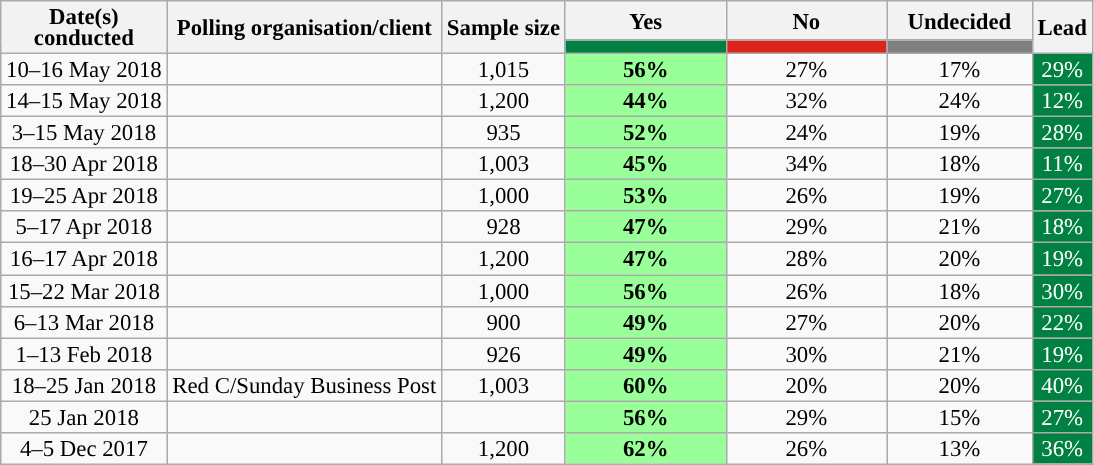<table class="wikitable sortable" style="text-align: center; line-height: 14px; font-size: 95%;">
<tr>
<th rowspan="2">Date(s)<br>conducted</th>
<th rowspan="2">Polling organisation/client</th>
<th rowspan="2">Sample size</th>
<th>Yes</th>
<th>No</th>
<th>Undecided</th>
<th rowspan="2">Lead</th>
</tr>
<tr>
<th class="unsortable" style="background: rgb(0, 129, 66); width: 100px; color: white;"></th>
<th class="unsortable" style="background: rgb(220, 36, 31); width: 100px; color: white;"></th>
<th class="unsortable" style="background: gray; width: 90px; color: white;"></th>
</tr>
<tr>
<td data-sort-value="2018-05-20">10–16 May 2018</td>
<td></td>
<td>1,015</td>
<td style="background: rgb(153, 255, 153);"><strong>56%</strong></td>
<td>27%</td>
<td>17%</td>
<td style="background: rgb(0, 129, 66); color: white;">29%</td>
</tr>
<tr>
<td data-sort-value="2018-05-17">14–15 May 2018</td>
<td></td>
<td>1,200</td>
<td style="background: rgb(153, 255, 153);"><strong>44%</strong></td>
<td>32%</td>
<td>24%</td>
<td style="background: rgb(0, 129, 66); color: white;">12%</td>
</tr>
<tr>
<td>3–15 May 2018</td>
<td></td>
<td>935</td>
<td style="background: rgb(153, 255, 153);"><strong>52%</strong></td>
<td>24%</td>
<td>19%</td>
<td style="background: rgb(0, 129, 66); color: white;">28%</td>
</tr>
<tr>
<td data-sort-value="2018-04-30">18–30 Apr 2018</td>
<td></td>
<td>1,003</td>
<td style="background: rgb(153, 255, 153);"><strong>45%</strong></td>
<td>34%</td>
<td>18%</td>
<td style="background: rgb(0, 129, 66); color: white;">11%</td>
</tr>
<tr>
<td data-sort-value="2018-04-25">19–25 Apr 2018</td>
<td></td>
<td>1,000</td>
<td style="background: rgb(153, 255, 153);"><strong>53%</strong></td>
<td>26%</td>
<td>19%</td>
<td style="background: rgb(0, 129, 66); color: white;">27%</td>
</tr>
<tr>
<td data-sort-value="2018-04-17a">5–17 Apr 2018</td>
<td></td>
<td>928</td>
<td style="background: rgb(153, 255, 153);"><strong>47%</strong></td>
<td>29%</td>
<td>21%</td>
<td style="background: rgb(0, 129, 66); color: white;">18%</td>
</tr>
<tr>
<td data-sort-value="2018-04-17">16–17 Apr 2018</td>
<td></td>
<td>1,200</td>
<td style="background: rgb(153, 255, 153);"><strong>47%</strong></td>
<td>28%</td>
<td>20%</td>
<td style="background: rgb(0, 129, 66); color: white;">19%</td>
</tr>
<tr>
<td data-sort-value="2018-03-15">15–22 Mar 2018</td>
<td></td>
<td>1,000</td>
<td style="background: rgb(153, 255, 153);"><strong>56%</strong></td>
<td>26%</td>
<td>18%</td>
<td style="background: rgb(0, 129, 66); color: white;">30%</td>
</tr>
<tr>
<td data-sort-value="2018-03-06">6–13 Mar 2018</td>
<td></td>
<td>900</td>
<td style="background: rgb(153, 255, 153);"><strong>49%</strong></td>
<td>27%</td>
<td>20%</td>
<td style="background: rgb(0, 129, 66); color: white;">22%</td>
</tr>
<tr>
<td data-sort-value="2018-02-13">1–13 Feb 2018</td>
<td></td>
<td>926</td>
<td style="background: rgb(153, 255, 153);"><strong>49%</strong></td>
<td>30%</td>
<td>21%</td>
<td style="background: rgb(0, 129, 66); color: white;">19%</td>
</tr>
<tr>
<td data-sort-value="2018-01-18">18–25 Jan 2018</td>
<td>Red C/Sunday Business Post</td>
<td>1,003</td>
<td style="background: rgb(153, 255, 153);"><strong>60%</strong></td>
<td>20%</td>
<td>20%</td>
<td style="background: rgb(0, 129, 66); color: white;">40%</td>
</tr>
<tr>
<td data-sort-value="2018-01-25">25 Jan 2018</td>
<td></td>
<td></td>
<td style="background: rgb(153, 255, 153);"><strong>56%</strong></td>
<td>29%</td>
<td>15%</td>
<td style="background: rgb(0, 129, 66); color: white;">27%</td>
</tr>
<tr>
<td data-sort-value="2017-12-05">4–5 Dec 2017</td>
<td></td>
<td>1,200</td>
<td style="background: rgb(153, 255, 153);"><strong>62%</strong></td>
<td>26%</td>
<td>13%</td>
<td style="background: rgb(0, 129, 66); color: white;">36%</td>
</tr>
</table>
